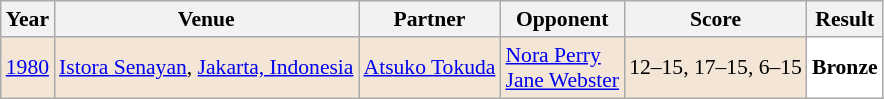<table class="sortable wikitable" style="font-size: 90%;">
<tr>
<th>Year</th>
<th>Venue</th>
<th>Partner</th>
<th>Opponent</th>
<th>Score</th>
<th>Result</th>
</tr>
<tr style="background:#F3E6D7">
<td align="center"><a href='#'>1980</a></td>
<td align="left"><a href='#'>Istora Senayan</a>, <a href='#'>Jakarta, Indonesia</a></td>
<td align="left"> <a href='#'>Atsuko Tokuda</a></td>
<td align="left"> <a href='#'>Nora Perry</a> <br>  <a href='#'>Jane Webster</a></td>
<td align="left">12–15, 17–15, 6–15</td>
<td style="text-align:left; background:white"> <strong>Bronze</strong></td>
</tr>
</table>
